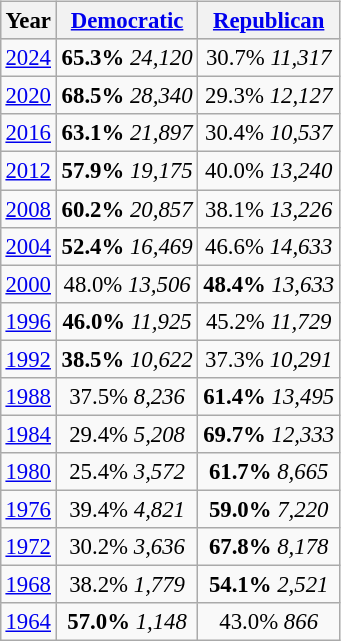<table class="wikitable"  style="float:right; margin:1em; font-size:95%;">
<tr style="background:lightgrey;">
<th>Year</th>
<th><a href='#'>Democratic</a></th>
<th><a href='#'>Republican</a></th>
</tr>
<tr>
<td align="center" ><a href='#'>2024</a></td>
<td align="center" ><strong>65.3%</strong> <em>24,120</em></td>
<td align="center" >30.7% <em>11,317</em></td>
</tr>
<tr>
<td align="center" ><a href='#'>2020</a></td>
<td align="center" ><strong>68.5%</strong> <em>28,340</em></td>
<td align="center" >29.3% <em>12,127</em></td>
</tr>
<tr>
<td align="center" ><a href='#'>2016</a></td>
<td align="center" ><strong>63.1%</strong> <em>21,897</em></td>
<td align="center" >30.4% <em>10,537</em></td>
</tr>
<tr>
<td align="center" ><a href='#'>2012</a></td>
<td align="center" ><strong>57.9%</strong> <em>19,175</em></td>
<td align="center" >40.0% <em>13,240</em></td>
</tr>
<tr>
<td align="center" ><a href='#'>2008</a></td>
<td align="center" ><strong>60.2%</strong> <em>20,857</em></td>
<td align="center" >38.1% <em>13,226</em></td>
</tr>
<tr>
<td align="center" ><a href='#'>2004</a></td>
<td align="center" ><strong>52.4%</strong> <em>16,469</em></td>
<td align="center" >46.6% <em>14,633</em></td>
</tr>
<tr>
<td align="center" ><a href='#'>2000</a></td>
<td align="center" >48.0% <em>13,506</em></td>
<td align="center" ><strong>48.4%</strong> <em>13,633</em></td>
</tr>
<tr>
<td align="center" ><a href='#'>1996</a></td>
<td align="center" ><strong>46.0%</strong> <em>11,925</em></td>
<td align="center" >45.2% <em>11,729</em></td>
</tr>
<tr>
<td align="center" ><a href='#'>1992</a></td>
<td align="center" ><strong>38.5%</strong> <em>10,622</em></td>
<td align="center" >37.3% <em>10,291</em></td>
</tr>
<tr>
<td align="center" ><a href='#'>1988</a></td>
<td align="center" >37.5% <em>8,236</em></td>
<td align="center" ><strong>61.4%</strong> <em>13,495</em></td>
</tr>
<tr>
<td align="center" ><a href='#'>1984</a></td>
<td align="center" >29.4% <em>5,208</em></td>
<td align="center" ><strong>69.7%</strong> <em>12,333</em></td>
</tr>
<tr>
<td align="center" ><a href='#'>1980</a></td>
<td align="center" >25.4% <em>3,572</em></td>
<td align="center" ><strong>61.7%</strong> <em>8,665</em></td>
</tr>
<tr>
<td align="center" ><a href='#'>1976</a></td>
<td align="center" >39.4% <em>4,821</em></td>
<td align="center" ><strong>59.0%</strong> <em>7,220</em></td>
</tr>
<tr>
<td align="center" ><a href='#'>1972</a></td>
<td align="center" >30.2% <em>3,636</em></td>
<td align="center" ><strong>67.8%</strong> <em>8,178</em></td>
</tr>
<tr>
<td align="center" ><a href='#'>1968</a></td>
<td align="center" >38.2% <em>1,779</em></td>
<td align="center" ><strong>54.1%</strong> <em>2,521</em></td>
</tr>
<tr>
<td align="center" ><a href='#'>1964</a></td>
<td align="center" ><strong>57.0%</strong> <em>1,148</em></td>
<td align="center" >43.0% <em>866</em></td>
</tr>
</table>
